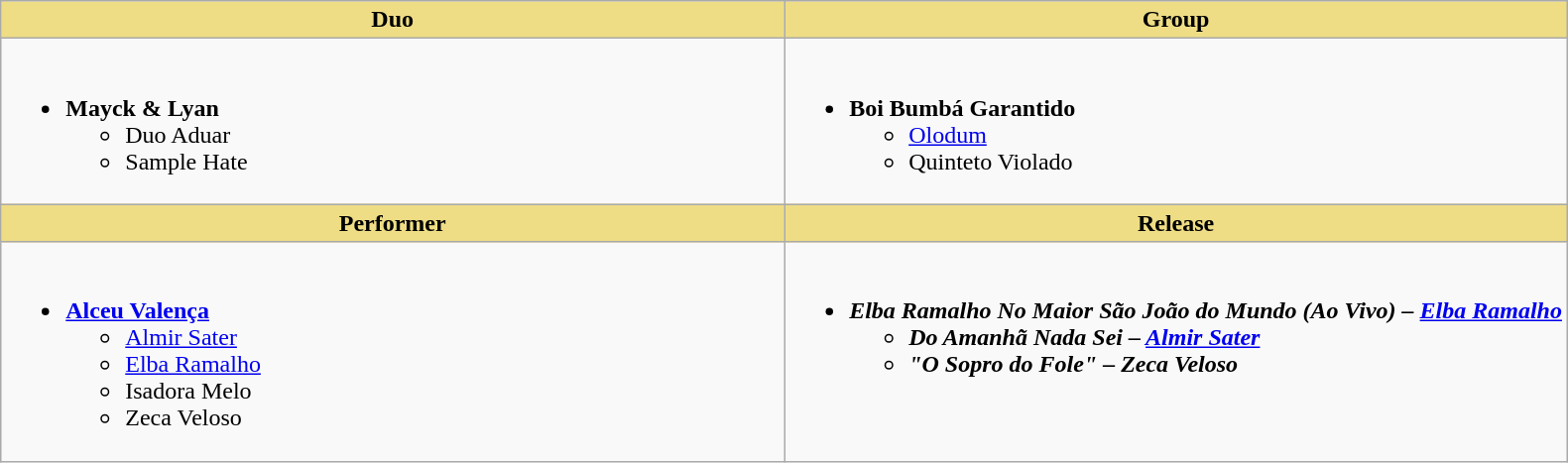<table class="wikitable" style="width=">
<tr>
<th style="background:#EEDD85; width:50%">Duo</th>
<th style="background:#EEDD85; width:50%">Group</th>
</tr>
<tr>
<td style="vertical-align:top"><br><ul><li><strong>Mayck & Lyan</strong><ul><li>Duo Aduar</li><li>Sample Hate</li></ul></li></ul></td>
<td style="vertical-align:top"><br><ul><li><strong>Boi Bumbá Garantido</strong><ul><li><a href='#'>Olodum</a></li><li>Quinteto Violado</li></ul></li></ul></td>
</tr>
<tr>
<th style="background:#EEDD85; width:50%">Performer</th>
<th style="background:#EEDD85; width:50%">Release</th>
</tr>
<tr>
<td style="vertical-align:top"><br><ul><li><strong><a href='#'>Alceu Valença</a></strong><ul><li><a href='#'>Almir Sater</a></li><li><a href='#'>Elba Ramalho</a></li><li>Isadora Melo</li><li>Zeca Veloso</li></ul></li></ul></td>
<td style="vertical-align:top"><br><ul><li><strong><em>Elba Ramalho No Maior São João do Mundo (Ao Vivo)<em> – <a href='#'>Elba Ramalho</a><strong><ul><li></em>Do Amanhã Nada Sei<em> – <a href='#'>Almir Sater</a></li><li>"O Sopro do Fole" – Zeca Veloso</li></ul></li></ul></td>
</tr>
</table>
